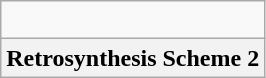<table class="wikitable">
<tr align="center">
<td><br></td>
</tr>
<tr align="center">
<th>Retrosynthesis Scheme 2</th>
</tr>
</table>
